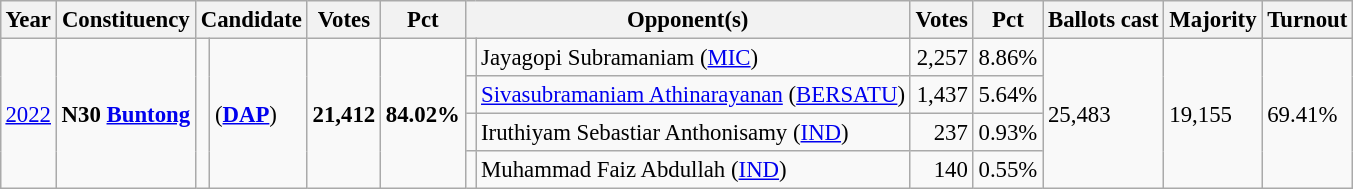<table class="wikitable" style="margin:0.5em ; font-size:95%">
<tr>
<th>Year</th>
<th>Constituency</th>
<th colspan=2>Candidate</th>
<th>Votes</th>
<th>Pct</th>
<th colspan=2>Opponent(s)</th>
<th>Votes</th>
<th>Pct</th>
<th>Ballots cast</th>
<th>Majority</th>
<th>Turnout</th>
</tr>
<tr>
<td rowspan=4><a href='#'>2022</a></td>
<td rowspan=4><strong>N30 <a href='#'>Buntong</a></strong></td>
<td rowspan=4 ></td>
<td rowspan=4> (<a href='#'><strong>DAP</strong></a>)</td>
<td rowspan=4 align=right><strong>21,412</strong></td>
<td rowspan=4><strong>84.02%</strong></td>
<td></td>
<td>Jayagopi Subramaniam (<a href='#'>MIC</a>)</td>
<td align=right>2,257</td>
<td align=right>8.86%</td>
<td rowspan=4>25,483</td>
<td rowspan=4>19,155</td>
<td rowspan=4>69.41%</td>
</tr>
<tr>
<td bgcolor=></td>
<td><a href='#'>Sivasubramaniam Athinarayanan</a> (<a href='#'>BERSATU</a>)</td>
<td align=right>1,437</td>
<td align=right>5.64%</td>
</tr>
<tr>
<td></td>
<td>Iruthiyam Sebastiar Anthonisamy (<a href='#'>IND</a>)</td>
<td align=right>237</td>
<td align=right>0.93%</td>
</tr>
<tr>
<td></td>
<td>Muhammad Faiz Abdullah (<a href='#'>IND</a>)</td>
<td align=right>140</td>
<td align=right>0.55%</td>
</tr>
</table>
